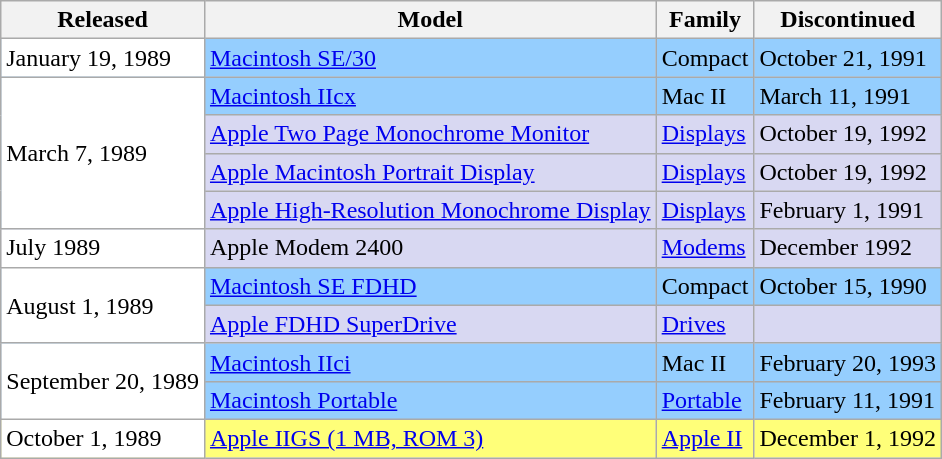<table class="wikitable">
<tr>
<th>Released</th>
<th>Model</th>
<th>Family</th>
<th>Discontinued</th>
</tr>
<tr bgcolor=#95CEFE>
<td bgcolor=#FFF>January 19, 1989</td>
<td><a href='#'>Macintosh SE/30</a></td>
<td>Compact</td>
<td>October 21, 1991</td>
</tr>
<tr bgcolor=#95CEFE>
<td bgcolor=#FFF rowspan=4>March 7, 1989</td>
<td><a href='#'>Macintosh IIcx</a></td>
<td>Mac II</td>
<td>March 11, 1991</td>
</tr>
<tr bgcolor=#D8D8F2>
<td><a href='#'>Apple Two Page Monochrome Monitor</a></td>
<td><a href='#'>Displays</a></td>
<td>October 19, 1992</td>
</tr>
<tr bgcolor=#D8D8F2>
<td><a href='#'>Apple Macintosh Portrait Display</a></td>
<td><a href='#'>Displays</a></td>
<td>October 19, 1992</td>
</tr>
<tr bgcolor=#D8D8F2>
<td><a href='#'>Apple High-Resolution Monochrome Display</a></td>
<td><a href='#'>Displays</a></td>
<td>February 1, 1991</td>
</tr>
<tr bgcolor=#D8D8F2>
<td bgcolor=#FFF>July 1989</td>
<td>Apple Modem 2400</td>
<td><a href='#'>Modems</a></td>
<td>December 1992</td>
</tr>
<tr bgcolor=#95CEFE>
<td bgcolor=#FFF rowspan=2>August 1, 1989</td>
<td><a href='#'>Macintosh SE FDHD</a></td>
<td>Compact</td>
<td>October 15, 1990</td>
</tr>
<tr bgcolor=#D8D8F2>
<td><a href='#'>Apple FDHD SuperDrive</a></td>
<td><a href='#'>Drives</a></td>
<td></td>
</tr>
<tr bgcolor=#95CEFE>
<td bgcolor=#FFF rowspan=2>September 20, 1989</td>
<td><a href='#'>Macintosh IIci</a></td>
<td>Mac II</td>
<td>February 20, 1993</td>
</tr>
<tr bgcolor=#95CEFE>
<td><a href='#'>Macintosh Portable</a></td>
<td><a href='#'>Portable</a></td>
<td>February 11, 1991</td>
</tr>
<tr bgcolor=#FFFF79>
<td bgcolor=#FFF>October 1, 1989</td>
<td><a href='#'>Apple IIGS (1 MB, ROM 3)</a></td>
<td><a href='#'>Apple II</a></td>
<td>December 1, 1992</td>
</tr>
</table>
